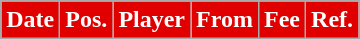<table class="wikitable plainrowheaders sortable">
<tr>
<th style="background:#E00000;color:white">Date</th>
<th style="background:#E00000;color:white">Pos.</th>
<th style="background:#E00000;color:white">Player</th>
<th style="background:#E00000;color:white">From</th>
<th style="background:#E00000;color:white">Fee</th>
<th style="background:#E00000;color:white">Ref.</th>
</tr>
</table>
